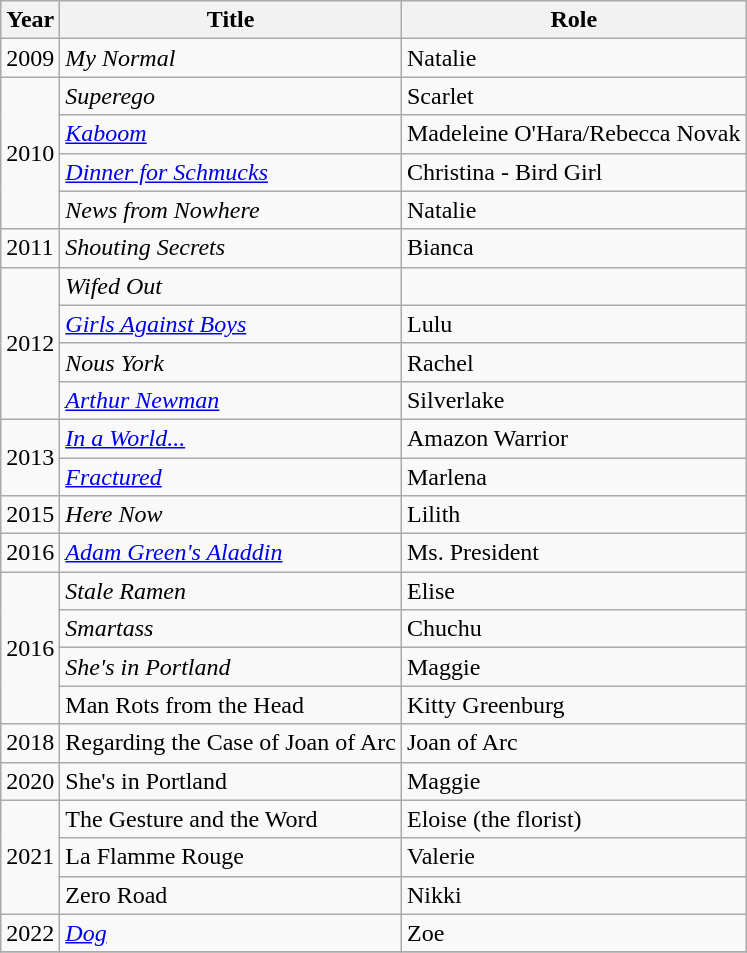<table class="wikitable sortable">
<tr>
<th>Year</th>
<th>Title</th>
<th>Role</th>
</tr>
<tr>
<td>2009</td>
<td><em>My Normal</em></td>
<td>Natalie</td>
</tr>
<tr>
<td rowspan=4>2010</td>
<td><em>Superego</em></td>
<td>Scarlet</td>
</tr>
<tr>
<td><em><a href='#'>Kaboom</a></em></td>
<td>Madeleine O'Hara/Rebecca Novak</td>
</tr>
<tr>
<td><em><a href='#'>Dinner for Schmucks</a></em></td>
<td>Christina - Bird Girl</td>
</tr>
<tr>
<td><em>News from Nowhere</em></td>
<td>Natalie</td>
</tr>
<tr>
<td>2011</td>
<td><em>Shouting Secrets</em></td>
<td>Bianca</td>
</tr>
<tr>
<td rowspan=4>2012</td>
<td><em>Wifed Out</em></td>
<td></td>
</tr>
<tr>
<td><em><a href='#'>Girls Against Boys</a></em></td>
<td>Lulu</td>
</tr>
<tr>
<td><em>Nous York</em></td>
<td>Rachel</td>
</tr>
<tr>
<td><em><a href='#'>Arthur Newman</a></em></td>
<td>Silverlake</td>
</tr>
<tr>
<td rowspan=2>2013</td>
<td><em><a href='#'>In a World...</a></em></td>
<td>Amazon Warrior</td>
</tr>
<tr>
<td><em><a href='#'>Fractured</a></em></td>
<td>Marlena</td>
</tr>
<tr>
<td>2015</td>
<td><em>Here Now</em></td>
<td>Lilith</td>
</tr>
<tr>
<td>2016</td>
<td><em><a href='#'>Adam Green's Aladdin</a></em></td>
<td>Ms. President</td>
</tr>
<tr>
<td rowspan=4>2016</td>
<td><em>Stale Ramen</em></td>
<td>Elise</td>
</tr>
<tr>
<td><em>Smartass</em></td>
<td>Chuchu</td>
</tr>
<tr>
<td><em>She's in Portland</em></td>
<td>Maggie</td>
</tr>
<tr>
<td>Man Rots from the Head</td>
<td>Kitty Greenburg</td>
</tr>
<tr>
<td>2018</td>
<td>Regarding the Case of Joan of Arc</td>
<td>Joan of Arc</td>
</tr>
<tr>
<td>2020</td>
<td>She's in Portland</td>
<td>Maggie</td>
</tr>
<tr>
<td rowspan="3">2021</td>
<td>The Gesture and the Word</td>
<td>Eloise (the florist)</td>
</tr>
<tr>
<td>La Flamme Rouge</td>
<td>Valerie</td>
</tr>
<tr>
<td>Zero Road</td>
<td>Nikki</td>
</tr>
<tr>
<td>2022</td>
<td><a href='#'><em>Dog</em></a></td>
<td>Zoe</td>
</tr>
<tr>
</tr>
</table>
